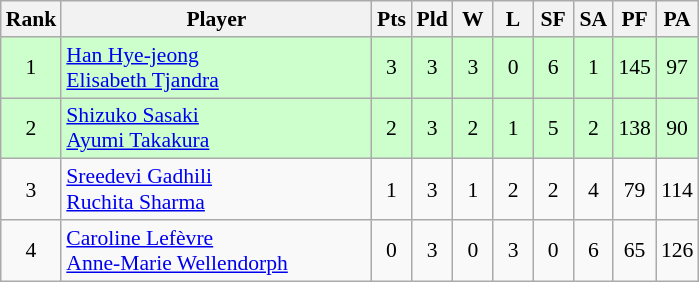<table class=wikitable style="text-align:center; font-size:90%">
<tr>
<th width="20">Rank</th>
<th width="200">Player</th>
<th width="20">Pts</th>
<th width="20">Pld</th>
<th width="20">W</th>
<th width="20">L</th>
<th width="20">SF</th>
<th width="20">SA</th>
<th width="20">PF</th>
<th width="20">PA</th>
</tr>
<tr bgcolor="#ccffcc">
<td>1</td>
<td style="text-align:left"> <a href='#'>Han Hye-jeong</a><br> <a href='#'>Elisabeth Tjandra</a></td>
<td>3</td>
<td>3</td>
<td>3</td>
<td>0</td>
<td>6</td>
<td>1</td>
<td>145</td>
<td>97</td>
</tr>
<tr bgcolor="#ccffcc">
<td>2</td>
<td style="text-align:left"> <a href='#'>Shizuko Sasaki</a><br> <a href='#'>Ayumi Takakura</a></td>
<td>2</td>
<td>3</td>
<td>2</td>
<td>1</td>
<td>5</td>
<td>2</td>
<td>138</td>
<td>90</td>
</tr>
<tr>
<td>3</td>
<td style="text-align:left"> <a href='#'>Sreedevi Gadhili</a><br> <a href='#'>Ruchita Sharma</a></td>
<td>1</td>
<td>3</td>
<td>1</td>
<td>2</td>
<td>2</td>
<td>4</td>
<td>79</td>
<td>114</td>
</tr>
<tr>
<td>4</td>
<td style="text-align:left"> <a href='#'>Caroline Lefèvre</a><br> <a href='#'>Anne-Marie Wellendorph</a></td>
<td>0</td>
<td>3</td>
<td>0</td>
<td>3</td>
<td>0</td>
<td>6</td>
<td>65</td>
<td>126</td>
</tr>
</table>
